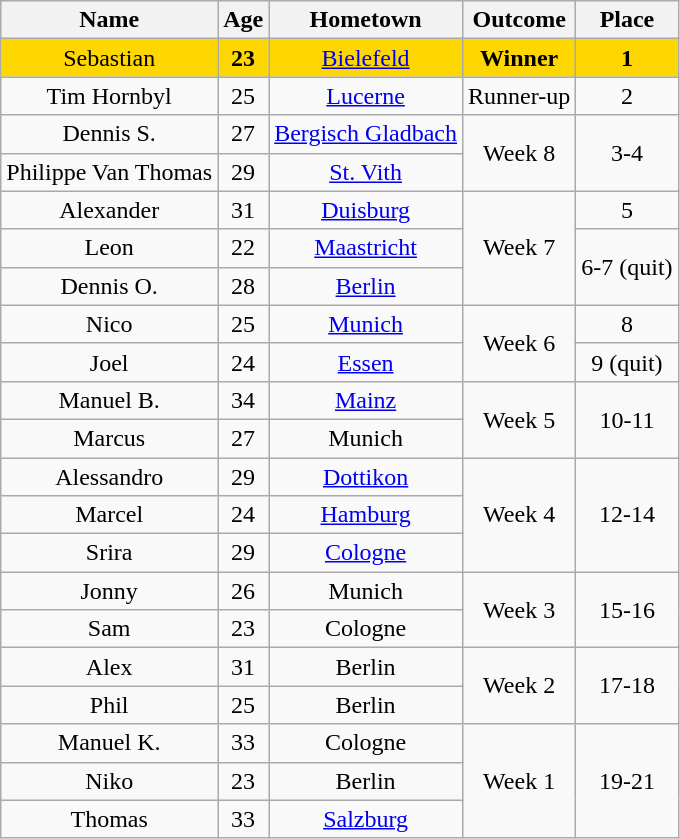<table class="wikitable sortable" style="text-align:center; ">
<tr>
<th>Name</th>
<th>Age</th>
<th>Hometown</th>
<th>Outcome</th>
<th>Place</th>
</tr>
<tr bgcolor="gold">
<td>Sebastian</td>
<td><strong>23</strong></td>
<td><a href='#'>Bielefeld</a></td>
<td><strong>Winner</strong></td>
<td><strong>1</strong></td>
</tr>
<tr>
<td>Tim Hornbyl</td>
<td>25</td>
<td><a href='#'>Lucerne</a></td>
<td>Runner-up</td>
<td>2</td>
</tr>
<tr>
<td>Dennis S.</td>
<td>27</td>
<td><a href='#'>Bergisch Gladbach</a></td>
<td rowspan="2">Week 8</td>
<td rowspan="2">3-4</td>
</tr>
<tr>
<td>Philippe Van Thomas</td>
<td>29</td>
<td><a href='#'>St. Vith</a></td>
</tr>
<tr>
<td>Alexander</td>
<td>31</td>
<td><a href='#'>Duisburg</a></td>
<td rowspan="3">Week 7</td>
<td>5</td>
</tr>
<tr>
<td>Leon</td>
<td>22</td>
<td><a href='#'>Maastricht</a></td>
<td rowspan="2">6-7 (quit)</td>
</tr>
<tr>
<td>Dennis O.</td>
<td>28</td>
<td><a href='#'>Berlin</a></td>
</tr>
<tr>
<td>Nico</td>
<td>25</td>
<td><a href='#'>Munich</a></td>
<td rowspan="2">Week 6</td>
<td>8</td>
</tr>
<tr>
<td>Joel</td>
<td>24</td>
<td><a href='#'>Essen</a></td>
<td>9 (quit)</td>
</tr>
<tr>
<td>Manuel B.</td>
<td>34</td>
<td><a href='#'>Mainz</a></td>
<td rowspan="2">Week 5</td>
<td rowspan="2">10-11</td>
</tr>
<tr>
<td>Marcus</td>
<td>27</td>
<td>Munich</td>
</tr>
<tr>
<td>Alessandro</td>
<td>29</td>
<td><a href='#'>Dottikon</a></td>
<td rowspan="3">Week 4</td>
<td rowspan="3">12-14</td>
</tr>
<tr>
<td>Marcel</td>
<td>24</td>
<td><a href='#'>Hamburg</a></td>
</tr>
<tr>
<td>Srira</td>
<td>29</td>
<td><a href='#'>Cologne</a></td>
</tr>
<tr>
<td>Jonny</td>
<td>26</td>
<td>Munich</td>
<td rowspan="2">Week 3</td>
<td rowspan="2">15-16</td>
</tr>
<tr>
<td>Sam</td>
<td>23</td>
<td>Cologne</td>
</tr>
<tr>
<td>Alex</td>
<td>31</td>
<td>Berlin</td>
<td rowspan="2">Week 2</td>
<td rowspan="2">17-18</td>
</tr>
<tr>
<td>Phil</td>
<td>25</td>
<td>Berlin</td>
</tr>
<tr>
<td>Manuel K.</td>
<td>33</td>
<td>Cologne</td>
<td rowspan="3">Week 1</td>
<td rowspan="3">19-21</td>
</tr>
<tr>
<td>Niko</td>
<td>23</td>
<td>Berlin</td>
</tr>
<tr>
<td>Thomas</td>
<td>33</td>
<td><a href='#'>Salzburg</a></td>
</tr>
</table>
